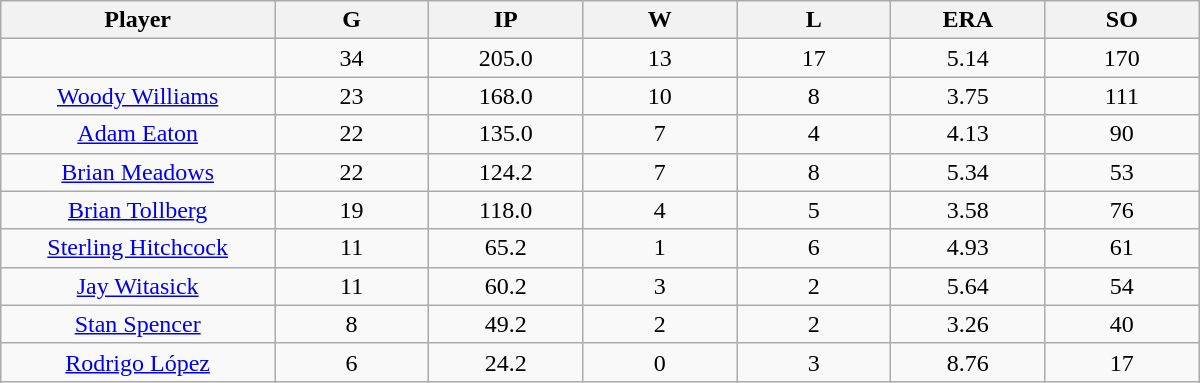<table class="wikitable sortable">
<tr>
<th bgcolor="#DDDDFF" width="16%">Player</th>
<th bgcolor="#DDDDFF" width="9%">G</th>
<th bgcolor="#DDDDFF" width="9%">IP</th>
<th bgcolor="#DDDDFF" width="9%">W</th>
<th bgcolor="#DDDDFF" width="9%">L</th>
<th bgcolor="#DDDDFF" width="9%">ERA</th>
<th bgcolor="#DDDDFF" width="9%">SO</th>
</tr>
<tr align="center">
<td></td>
<td>34</td>
<td>205.0</td>
<td>13</td>
<td>17</td>
<td>5.14</td>
<td>170</td>
</tr>
<tr align="center">
<td><a href='#'>Woody Williams</a></td>
<td>23</td>
<td>168.0</td>
<td>10</td>
<td>8</td>
<td>3.75</td>
<td>111</td>
</tr>
<tr align=center>
<td><a href='#'>Adam Eaton</a></td>
<td>22</td>
<td>135.0</td>
<td>7</td>
<td>4</td>
<td>4.13</td>
<td>90</td>
</tr>
<tr align=center>
<td><a href='#'>Brian Meadows</a></td>
<td>22</td>
<td>124.2</td>
<td>7</td>
<td>8</td>
<td>5.34</td>
<td>53</td>
</tr>
<tr align=center>
<td><a href='#'>Brian Tollberg</a></td>
<td>19</td>
<td>118.0</td>
<td>4</td>
<td>5</td>
<td>3.58</td>
<td>76</td>
</tr>
<tr align=center>
<td><a href='#'>Sterling Hitchcock</a></td>
<td>11</td>
<td>65.2</td>
<td>1</td>
<td>6</td>
<td>4.93</td>
<td>61</td>
</tr>
<tr align=center>
<td><a href='#'>Jay Witasick</a></td>
<td>11</td>
<td>60.2</td>
<td>3</td>
<td>2</td>
<td>5.64</td>
<td>54</td>
</tr>
<tr align=center>
<td><a href='#'>Stan Spencer</a></td>
<td>8</td>
<td>49.2</td>
<td>2</td>
<td>2</td>
<td>3.26</td>
<td>40</td>
</tr>
<tr align=center>
<td><a href='#'>Rodrigo López</a></td>
<td>6</td>
<td>24.2</td>
<td>0</td>
<td>3</td>
<td>8.76</td>
<td>17</td>
</tr>
</table>
